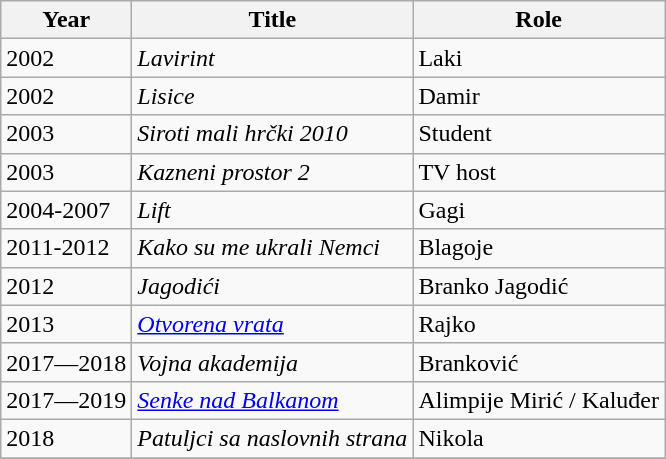<table class="wikitable sortable">
<tr>
<th>Year</th>
<th>Title</th>
<th>Role</th>
</tr>
<tr>
<td>2002</td>
<td><em>Lavirint</em></td>
<td>Laki</td>
</tr>
<tr>
<td>2002</td>
<td><em>Lisice</em></td>
<td>Damir</td>
</tr>
<tr>
<td>2003</td>
<td><em>Siroti mali hrčki 2010</em></td>
<td>Student</td>
</tr>
<tr>
<td>2003</td>
<td><em>Kazneni prostor 2</em></td>
<td>TV host</td>
</tr>
<tr>
<td>2004-2007</td>
<td><em>Lift</em></td>
<td>Gagi</td>
</tr>
<tr>
<td>2011-2012</td>
<td><em>Kako su me ukrali Nemci</em></td>
<td>Blagoje</td>
</tr>
<tr>
<td>2012</td>
<td><em>Jagodići</em></td>
<td>Branko Jagodić</td>
</tr>
<tr>
<td>2013</td>
<td><em><a href='#'>Otvorena vrata</a></em></td>
<td>Rajko</td>
</tr>
<tr>
<td>2017—2018</td>
<td><em>Vojna akademija</em></td>
<td>Branković</td>
</tr>
<tr>
<td>2017—2019</td>
<td><em><a href='#'>Senke nad Balkanom</a></em></td>
<td>Alimpije Mirić / Kaluđer</td>
</tr>
<tr>
<td>2018</td>
<td><em>Patuljci sa naslovnih strana</em></td>
<td>Nikola</td>
</tr>
<tr>
</tr>
</table>
